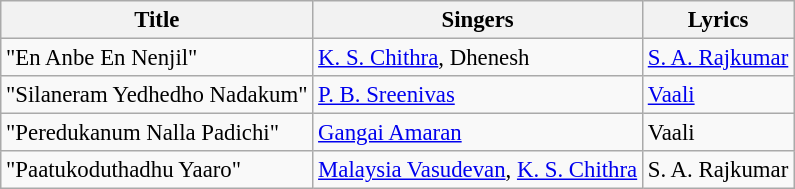<table class="wikitable" style="font-size:95%;">
<tr>
<th>Title</th>
<th>Singers</th>
<th>Lyrics</th>
</tr>
<tr>
<td>"En Anbe En Nenjil"</td>
<td><a href='#'>K. S. Chithra</a>, Dhenesh</td>
<td><a href='#'>S. A. Rajkumar</a></td>
</tr>
<tr>
<td>"Silaneram Yedhedho Nadakum"</td>
<td><a href='#'>P. B. Sreenivas</a></td>
<td><a href='#'>Vaali</a></td>
</tr>
<tr>
<td>"Peredukanum Nalla Padichi"</td>
<td><a href='#'>Gangai Amaran</a></td>
<td>Vaali</td>
</tr>
<tr>
<td>"Paatukoduthadhu Yaaro"</td>
<td><a href='#'>Malaysia Vasudevan</a>, <a href='#'>K. S. Chithra</a></td>
<td>S. A. Rajkumar</td>
</tr>
</table>
